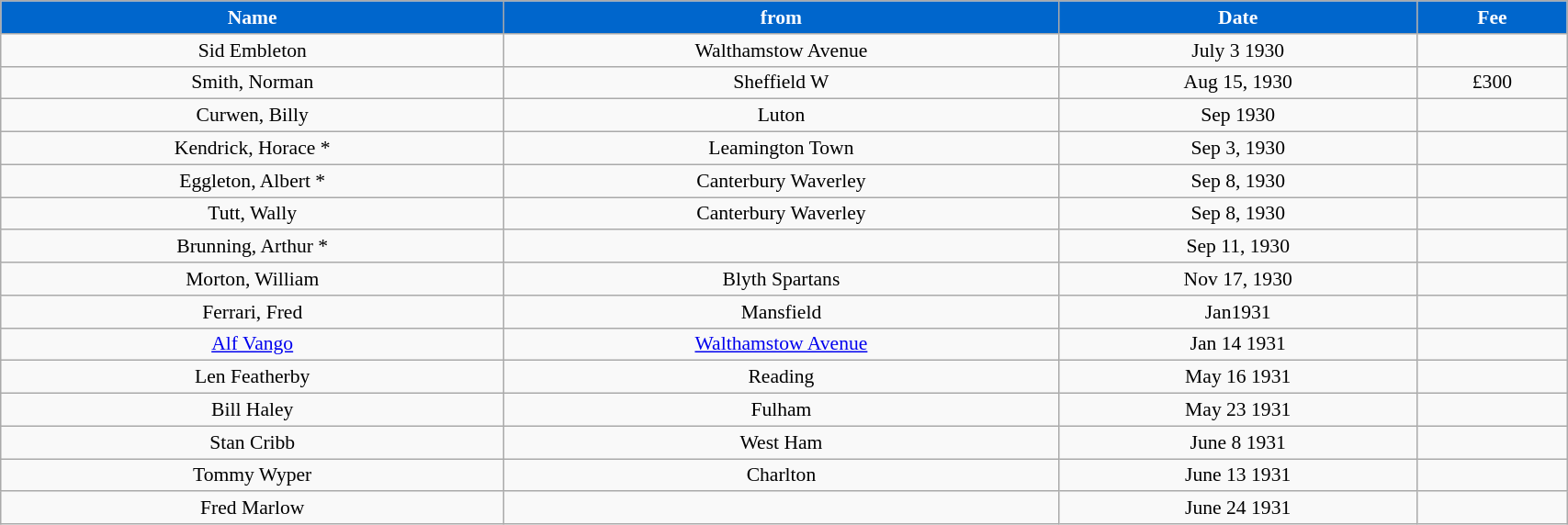<table class="wikitable" style="text-align:center; font-size:90%; width:90%;">
<tr>
<th style="background:#0066CC; color:#FFFFFF; text-align:center;"><strong>Name</strong></th>
<th style="background:#0066CC; color:#FFFFFF; text-align:center;">from</th>
<th style="background:#0066CC; color:#FFFFFF; text-align:center;">Date</th>
<th style="background:#0066CC; color:#FFFFFF; text-align:center;">Fee</th>
</tr>
<tr>
<td>Sid Embleton</td>
<td>Walthamstow Avenue</td>
<td>July 3 1930</td>
<td></td>
</tr>
<tr>
<td>Smith, Norman</td>
<td>Sheffield W</td>
<td>Aug 15, 1930</td>
<td>£300</td>
</tr>
<tr>
<td>Curwen, Billy</td>
<td>Luton</td>
<td>Sep 1930</td>
<td></td>
</tr>
<tr>
<td>Kendrick, Horace *</td>
<td>Leamington Town</td>
<td>Sep 3, 1930</td>
<td></td>
</tr>
<tr>
<td>Eggleton, Albert *</td>
<td>Canterbury Waverley</td>
<td>Sep 8, 1930</td>
<td></td>
</tr>
<tr>
<td>Tutt, Wally</td>
<td>Canterbury Waverley</td>
<td>Sep 8, 1930</td>
<td></td>
</tr>
<tr>
<td>Brunning, Arthur *</td>
<td></td>
<td>Sep 11, 1930</td>
<td></td>
</tr>
<tr>
<td>Morton, William</td>
<td>Blyth Spartans</td>
<td>Nov 17, 1930</td>
<td></td>
</tr>
<tr>
<td>Ferrari, Fred</td>
<td>Mansfield</td>
<td>Jan1931</td>
<td></td>
</tr>
<tr>
<td><a href='#'>Alf Vango</a></td>
<td><a href='#'>Walthamstow Avenue</a></td>
<td>Jan 14 1931</td>
<td></td>
</tr>
<tr>
<td>Len Featherby</td>
<td>Reading</td>
<td>May 16 1931</td>
<td></td>
</tr>
<tr>
<td>Bill Haley</td>
<td>Fulham</td>
<td>May 23 1931</td>
<td></td>
</tr>
<tr>
<td>Stan Cribb</td>
<td>West Ham</td>
<td>June 8 1931</td>
<td></td>
</tr>
<tr>
<td>Tommy Wyper</td>
<td>Charlton</td>
<td>June 13 1931</td>
<td></td>
</tr>
<tr>
<td>Fred Marlow</td>
<td></td>
<td>June 24 1931</td>
<td></td>
</tr>
</table>
